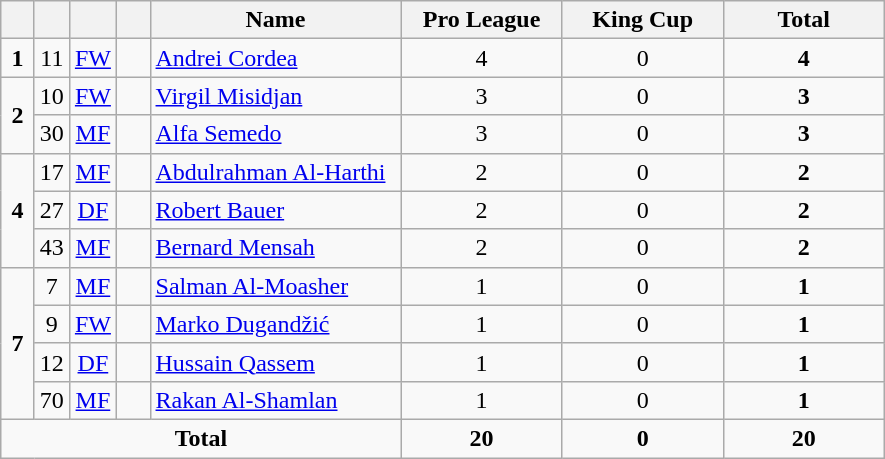<table class="wikitable" style="text-align:center">
<tr>
<th width=15></th>
<th width=15></th>
<th width=15></th>
<th width=15></th>
<th width=160>Name</th>
<th width=100>Pro League</th>
<th width=100>King Cup</th>
<th width=100>Total</th>
</tr>
<tr>
<td><strong>1</strong></td>
<td>11</td>
<td><a href='#'>FW</a></td>
<td></td>
<td align=left><a href='#'>Andrei Cordea</a></td>
<td>4</td>
<td>0</td>
<td><strong>4</strong></td>
</tr>
<tr>
<td rowspan=2><strong>2</strong></td>
<td>10</td>
<td><a href='#'>FW</a></td>
<td></td>
<td align=left><a href='#'>Virgil Misidjan</a></td>
<td>3</td>
<td>0</td>
<td><strong>3</strong></td>
</tr>
<tr>
<td>30</td>
<td><a href='#'>MF</a></td>
<td></td>
<td align=left><a href='#'>Alfa Semedo</a></td>
<td>3</td>
<td>0</td>
<td><strong>3</strong></td>
</tr>
<tr>
<td rowspan=3><strong>4</strong></td>
<td>17</td>
<td><a href='#'>MF</a></td>
<td></td>
<td align=left><a href='#'>Abdulrahman Al-Harthi</a></td>
<td>2</td>
<td>0</td>
<td><strong>2</strong></td>
</tr>
<tr>
<td>27</td>
<td><a href='#'>DF</a></td>
<td></td>
<td align=left><a href='#'>Robert Bauer</a></td>
<td>2</td>
<td>0</td>
<td><strong>2</strong></td>
</tr>
<tr>
<td>43</td>
<td><a href='#'>MF</a></td>
<td></td>
<td align=left><a href='#'>Bernard Mensah</a></td>
<td>2</td>
<td>0</td>
<td><strong>2</strong></td>
</tr>
<tr>
<td rowspan=4><strong>7</strong></td>
<td>7</td>
<td><a href='#'>MF</a></td>
<td></td>
<td align=left><a href='#'>Salman Al-Moasher</a></td>
<td>1</td>
<td>0</td>
<td><strong>1</strong></td>
</tr>
<tr>
<td>9</td>
<td><a href='#'>FW</a></td>
<td></td>
<td align=left><a href='#'>Marko Dugandžić</a></td>
<td>1</td>
<td>0</td>
<td><strong>1</strong></td>
</tr>
<tr>
<td>12</td>
<td><a href='#'>DF</a></td>
<td></td>
<td align=left><a href='#'>Hussain Qassem</a></td>
<td>1</td>
<td>0</td>
<td><strong>1</strong></td>
</tr>
<tr>
<td>70</td>
<td><a href='#'>MF</a></td>
<td></td>
<td align=left><a href='#'>Rakan Al-Shamlan</a></td>
<td>1</td>
<td>0</td>
<td><strong>1</strong></td>
</tr>
<tr>
<td colspan=5><strong>Total</strong></td>
<td><strong>20</strong></td>
<td><strong>0</strong></td>
<td><strong>20</strong></td>
</tr>
</table>
